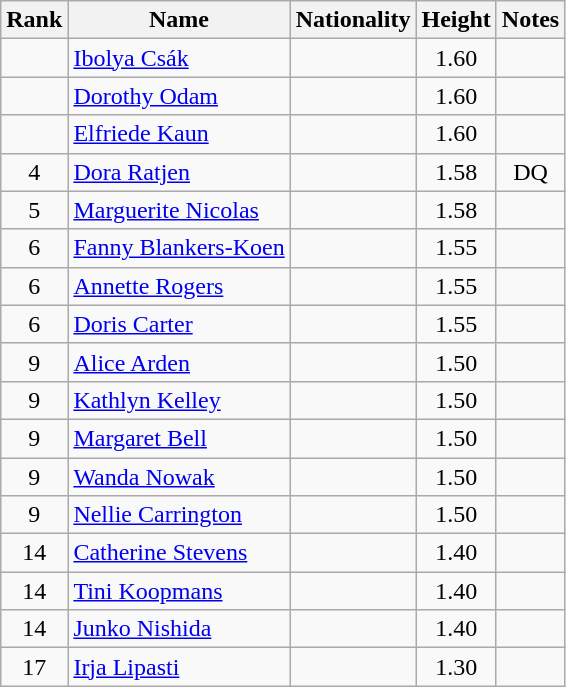<table class="wikitable sortable" style="text-align:center">
<tr>
<th>Rank</th>
<th>Name</th>
<th>Nationality</th>
<th>Height</th>
<th>Notes</th>
</tr>
<tr>
<td></td>
<td align=left><a href='#'>Ibolya Csák</a></td>
<td align=left></td>
<td>1.60</td>
<td><strong> </strong></td>
</tr>
<tr>
<td></td>
<td align=left><a href='#'>Dorothy Odam</a></td>
<td align=left></td>
<td>1.60</td>
<td><strong>  </strong></td>
</tr>
<tr>
<td></td>
<td align=left><a href='#'>Elfriede Kaun</a></td>
<td align=left></td>
<td>1.60</td>
<td></td>
</tr>
<tr>
<td>4</td>
<td align=left><a href='#'>Dora Ratjen</a></td>
<td align=left></td>
<td>1.58</td>
<td>DQ</td>
</tr>
<tr>
<td>5</td>
<td align=left><a href='#'>Marguerite Nicolas</a></td>
<td align=left></td>
<td>1.58</td>
<td><strong> </strong></td>
</tr>
<tr>
<td>6</td>
<td align=left><a href='#'>Fanny Blankers-Koen</a></td>
<td align=left></td>
<td>1.55</td>
<td></td>
</tr>
<tr>
<td>6</td>
<td align=left><a href='#'>Annette Rogers</a></td>
<td align=left></td>
<td>1.55</td>
<td></td>
</tr>
<tr>
<td>6</td>
<td align=left><a href='#'>Doris Carter</a></td>
<td align=left></td>
<td>1.55</td>
<td></td>
</tr>
<tr>
<td>9</td>
<td align=left><a href='#'>Alice Arden</a></td>
<td align=left></td>
<td>1.50</td>
<td></td>
</tr>
<tr>
<td>9</td>
<td align=left><a href='#'>Kathlyn Kelley</a></td>
<td align=left></td>
<td>1.50</td>
<td></td>
</tr>
<tr>
<td>9</td>
<td align=left><a href='#'>Margaret Bell</a></td>
<td align=left></td>
<td>1.50</td>
<td></td>
</tr>
<tr>
<td>9</td>
<td align=left><a href='#'>Wanda Nowak</a></td>
<td align=left></td>
<td>1.50</td>
<td></td>
</tr>
<tr>
<td>9</td>
<td align=left><a href='#'>Nellie Carrington</a></td>
<td align=left></td>
<td>1.50</td>
<td></td>
</tr>
<tr>
<td>14</td>
<td align=left><a href='#'>Catherine Stevens</a></td>
<td align=left></td>
<td>1.40</td>
<td></td>
</tr>
<tr>
<td>14</td>
<td align=left><a href='#'>Tini Koopmans</a></td>
<td align=left></td>
<td>1.40</td>
<td></td>
</tr>
<tr>
<td>14</td>
<td align=left><a href='#'>Junko Nishida</a></td>
<td align=left></td>
<td>1.40</td>
<td></td>
</tr>
<tr>
<td>17</td>
<td align=left><a href='#'>Irja Lipasti</a></td>
<td align=left></td>
<td>1.30</td>
<td></td>
</tr>
</table>
